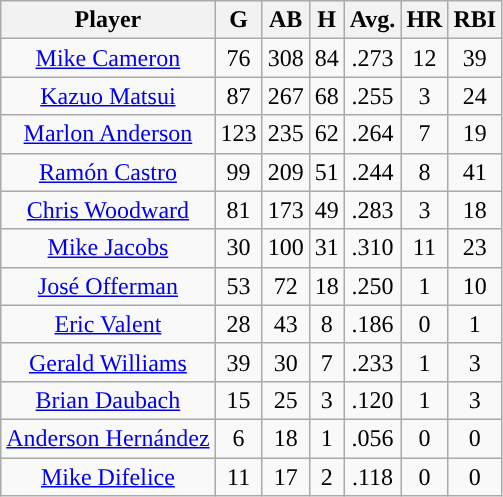<table class="wikitable sortable">
<tr>
<th>Player</th>
<th>G</th>
<th>AB</th>
<th>H</th>
<th>Avg.</th>
<th>HR</th>
<th>RBI</th>
</tr>
<tr align="center">
<td><a href='#'>Mike Cameron</a></td>
<td>76</td>
<td>308</td>
<td>84</td>
<td>.273</td>
<td>12</td>
<td>39</td>
</tr>
<tr align=center>
<td><a href='#'>Kazuo Matsui</a></td>
<td>87</td>
<td>267</td>
<td>68</td>
<td>.255</td>
<td>3</td>
<td>24</td>
</tr>
<tr align="center">
<td><a href='#'>Marlon Anderson</a></td>
<td>123</td>
<td>235</td>
<td>62</td>
<td>.264</td>
<td>7</td>
<td>19</td>
</tr>
<tr align=center>
<td><a href='#'>Ramón Castro</a></td>
<td>99</td>
<td>209</td>
<td>51</td>
<td>.244</td>
<td>8</td>
<td>41</td>
</tr>
<tr align=center>
<td><a href='#'>Chris Woodward</a></td>
<td>81</td>
<td>173</td>
<td>49</td>
<td>.283</td>
<td>3</td>
<td>18</td>
</tr>
<tr align=center>
<td><a href='#'>Mike Jacobs</a></td>
<td>30</td>
<td>100</td>
<td>31</td>
<td>.310</td>
<td>11</td>
<td>23</td>
</tr>
<tr align=center>
<td><a href='#'>José Offerman</a></td>
<td>53</td>
<td>72</td>
<td>18</td>
<td>.250</td>
<td>1</td>
<td>10</td>
</tr>
<tr align=center>
<td><a href='#'>Eric Valent</a></td>
<td>28</td>
<td>43</td>
<td>8</td>
<td>.186</td>
<td>0</td>
<td>1</td>
</tr>
<tr align=center>
<td><a href='#'>Gerald Williams</a></td>
<td>39</td>
<td>30</td>
<td>7</td>
<td>.233</td>
<td>1</td>
<td>3</td>
</tr>
<tr align=center>
<td><a href='#'>Brian Daubach</a></td>
<td>15</td>
<td>25</td>
<td>3</td>
<td>.120</td>
<td>1</td>
<td>3</td>
</tr>
<tr align=center>
<td><a href='#'>Anderson Hernández</a></td>
<td>6</td>
<td>18</td>
<td>1</td>
<td>.056</td>
<td>0</td>
<td>0</td>
</tr>
<tr align=center>
<td><a href='#'>Mike Difelice</a></td>
<td>11</td>
<td>17</td>
<td>2</td>
<td>.118</td>
<td>0</td>
<td>0</td>
</tr>
</table>
